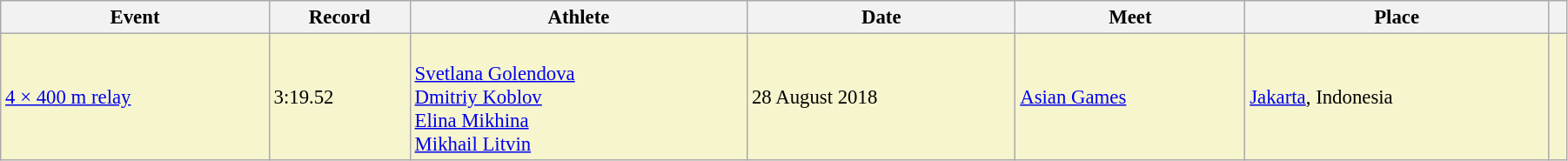<table class="wikitable" style="font-size: 95%; width: 95%;">
<tr>
<th>Event</th>
<th>Record</th>
<th>Athlete</th>
<th>Date</th>
<th>Meet</th>
<th>Place</th>
<th></th>
</tr>
<tr style="background:#f6F5CE;">
<td><a href='#'>4 × 400 m relay</a></td>
<td>3:19.52</td>
<td><br><a href='#'>Svetlana Golendova</a><br><a href='#'>Dmitriy Koblov</a><br><a href='#'>Elina Mikhina</a><br><a href='#'>Mikhail Litvin</a></td>
<td>28 August 2018</td>
<td><a href='#'>Asian Games</a></td>
<td><a href='#'>Jakarta</a>, Indonesia</td>
<td></td>
</tr>
</table>
